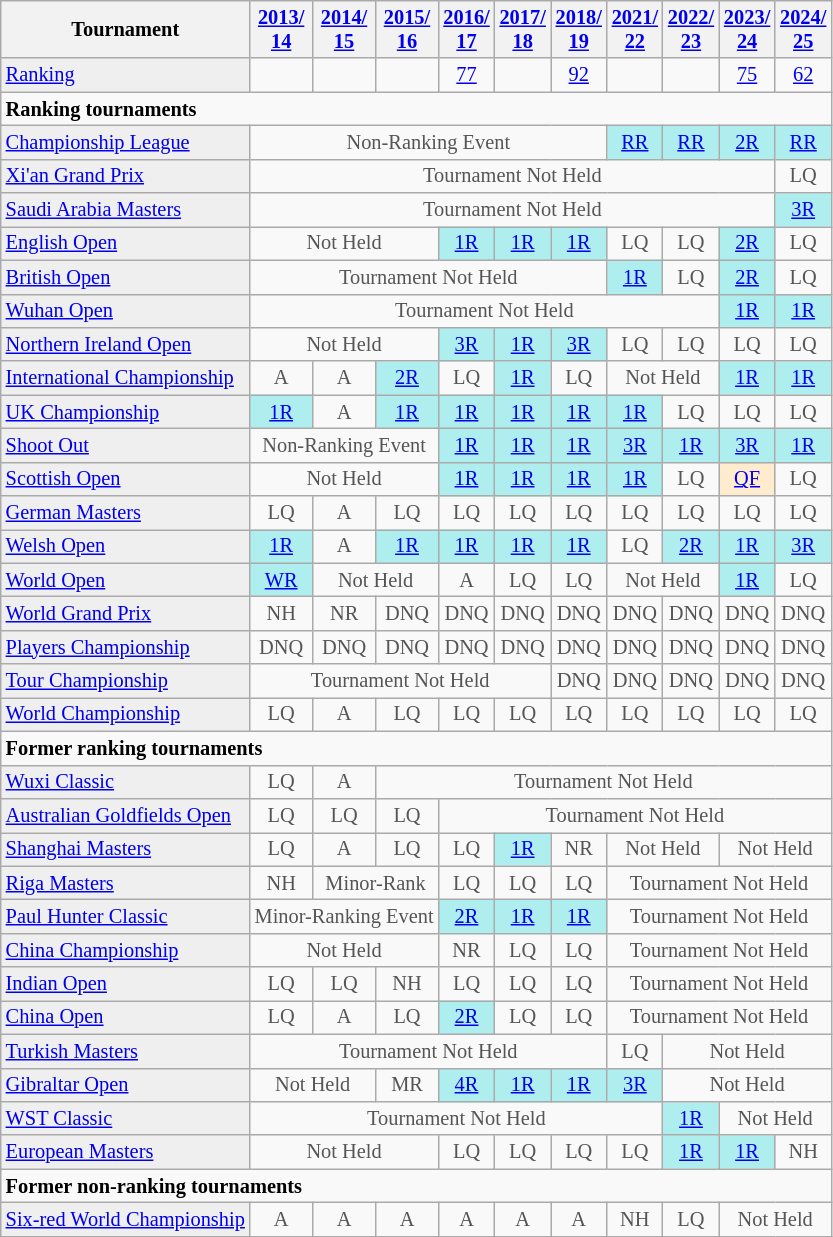<table class="wikitable" style="font-size:85%;">
<tr>
<th>Tournament</th>
<th><a href='#'>2013/<br>14</a></th>
<th><a href='#'>2014/<br>15</a></th>
<th><a href='#'>2015/<br>16</a></th>
<th><a href='#'>2016/<br>17</a></th>
<th><a href='#'>2017/<br>18</a></th>
<th><a href='#'>2018/<br>19</a></th>
<th><a href='#'>2021/<br>22</a></th>
<th><a href='#'>2022/<br>23</a></th>
<th><a href='#'>2023/<br>24</a></th>
<th><a href='#'>2024/<br>25</a></th>
</tr>
<tr>
<td style="background:#EFEFEF;"><a href='#'>Ranking</a></td>
<td align="center"></td>
<td align="center"></td>
<td align="center"></td>
<td align="center"><a href='#'>77</a></td>
<td align="center"></td>
<td align="center"><a href='#'>92</a></td>
<td align="center"></td>
<td align="center"></td>
<td align="center"><a href='#'>75</a></td>
<td align="center"><a href='#'>62</a></td>
</tr>
<tr>
<td colspan="20"><strong>Ranking tournaments</strong></td>
</tr>
<tr>
<td style="background:#EFEFEF;"><a href='#'>Championship League</a></td>
<td align="center" colspan="6" style="color:#555555;">Non-Ranking Event</td>
<td align="center" style="background:#afeeee;"><a href='#'>RR</a></td>
<td align="center" style="background:#afeeee;"><a href='#'>RR</a></td>
<td align="center" style="background:#afeeee;"><a href='#'>2R</a></td>
<td align="center" style="background:#afeeee;"><a href='#'>RR</a></td>
</tr>
<tr>
<td style="background:#EFEFEF;"><a href='#'>Xi'an Grand Prix</a></td>
<td align="center" colspan="9" style="color:#555555;">Tournament Not Held</td>
<td align="center" style="color:#555555;">LQ</td>
</tr>
<tr>
<td style="background:#EFEFEF;"><a href='#'>Saudi Arabia Masters</a></td>
<td align="center" colspan="9" style="color:#555555;">Tournament Not Held</td>
<td align="center" style="background:#afeeee;"><a href='#'>3R</a></td>
</tr>
<tr>
<td style="background:#EFEFEF;"><a href='#'>English Open</a></td>
<td align="center" colspan="3" style="color:#555555;">Not Held</td>
<td align="center" style="background:#afeeee;"><a href='#'>1R</a></td>
<td align="center" style="background:#afeeee;"><a href='#'>1R</a></td>
<td align="center" style="background:#afeeee;"><a href='#'>1R</a></td>
<td align="center" style="color:#555555;">LQ</td>
<td align="center" style="color:#555555;">LQ</td>
<td align="center" style="background:#afeeee;"><a href='#'>2R</a></td>
<td align="center" style="color:#555555;">LQ</td>
</tr>
<tr>
<td style="background:#EFEFEF;"><a href='#'>British Open</a></td>
<td align="center" colspan="6" style="color:#555555;">Tournament Not Held</td>
<td align="center" style="background:#afeeee;"><a href='#'>1R</a></td>
<td align="center" style="color:#555555;">LQ</td>
<td align="center" style="background:#afeeee;"><a href='#'>2R</a></td>
<td align="center" style="color:#555555;">LQ</td>
</tr>
<tr>
<td style="background:#EFEFEF;"><a href='#'>Wuhan Open</a></td>
<td align="center" colspan="8" style="color:#555555;">Tournament Not Held</td>
<td align="center" style="background:#afeeee;"><a href='#'>1R</a></td>
<td align="center" style="background:#afeeee;"><a href='#'>1R</a></td>
</tr>
<tr>
<td style="background:#EFEFEF;"><a href='#'>Northern Ireland Open</a></td>
<td align="center" colspan="3" style="color:#555555;">Not Held</td>
<td align="center" style="background:#afeeee;"><a href='#'>3R</a></td>
<td align="center" style="background:#afeeee;"><a href='#'>1R</a></td>
<td align="center" style="background:#afeeee;"><a href='#'>3R</a></td>
<td align="center" style="color:#555555;">LQ</td>
<td align="center" style="color:#555555;">LQ</td>
<td align="center" style="color:#555555;">LQ</td>
<td align="center" style="color:#555555;">LQ</td>
</tr>
<tr>
<td style="background:#EFEFEF;"><a href='#'>International Championship</a></td>
<td align="center" style="color:#555555;">A</td>
<td align="center" style="color:#555555;">A</td>
<td align="center" style="background:#afeeee;"><a href='#'>2R</a></td>
<td align="center" style="color:#555555;">LQ</td>
<td align="center" style="background:#afeeee;"><a href='#'>1R</a></td>
<td align="center" style="color:#555555;">LQ</td>
<td align="center" colspan="2" style="color:#555555;">Not Held</td>
<td align="center" style="background:#afeeee;"><a href='#'>1R</a></td>
<td align="center" style="background:#afeeee;"><a href='#'>1R</a></td>
</tr>
<tr>
<td style="background:#EFEFEF;"><a href='#'>UK Championship</a></td>
<td align="center" style="background:#afeeee;"><a href='#'>1R</a></td>
<td align="center" style="color:#555555;">A</td>
<td align="center" style="background:#afeeee;"><a href='#'>1R</a></td>
<td align="center" style="background:#afeeee;"><a href='#'>1R</a></td>
<td align="center" style="background:#afeeee;"><a href='#'>1R</a></td>
<td align="center" style="background:#afeeee;"><a href='#'>1R</a></td>
<td align="center" style="background:#afeeee;"><a href='#'>1R</a></td>
<td align="center" style="color:#555555;">LQ</td>
<td align="center" style="color:#555555;">LQ</td>
<td align="center" style="color:#555555;">LQ</td>
</tr>
<tr>
<td style="background:#EFEFEF;"><a href='#'>Shoot Out</a></td>
<td align="center" colspan="3" style="color:#555555;">Non-Ranking Event</td>
<td align="center" style="background:#afeeee;"><a href='#'>1R</a></td>
<td align="center" style="background:#afeeee;"><a href='#'>1R</a></td>
<td align="center" style="background:#afeeee;"><a href='#'>1R</a></td>
<td align="center" style="background:#afeeee;"><a href='#'>3R</a></td>
<td align="center" style="background:#afeeee;"><a href='#'>1R</a></td>
<td align="center" style="background:#afeeee;"><a href='#'>3R</a></td>
<td align="center" style="background:#afeeee;"><a href='#'>1R</a></td>
</tr>
<tr>
<td style="background:#EFEFEF;"><a href='#'>Scottish Open</a></td>
<td align="center" colspan="3" style="color:#555555;">Not Held</td>
<td align="center" style="background:#afeeee;"><a href='#'>1R</a></td>
<td align="center" style="background:#afeeee;"><a href='#'>1R</a></td>
<td align="center" style="background:#afeeee;"><a href='#'>1R</a></td>
<td align="center" style="background:#afeeee;"><a href='#'>1R</a></td>
<td align="center" style="color:#555555;">LQ</td>
<td align="center" style="background:#ffebcd;"><a href='#'>QF</a></td>
<td align="center" style="color:#555555;">LQ</td>
</tr>
<tr>
<td style="background:#EFEFEF;"><a href='#'>German Masters</a></td>
<td align="center" style="color:#555555;">LQ</td>
<td align="center" style="color:#555555;">A</td>
<td align="center" style="color:#555555;">LQ</td>
<td align="center" style="color:#555555;">LQ</td>
<td align="center" style="color:#555555;">LQ</td>
<td align="center" style="color:#555555;">LQ</td>
<td align="center" style="color:#555555;">LQ</td>
<td align="center" style="color:#555555;">LQ</td>
<td align="center" style="color:#555555;">LQ</td>
<td align="center" style="color:#555555;">LQ</td>
</tr>
<tr>
<td style="background:#EFEFEF;"><a href='#'>Welsh Open</a></td>
<td align="center" style="background:#afeeee;"><a href='#'>1R</a></td>
<td align="center" style="color:#555555;">A</td>
<td align="center" style="background:#afeeee;"><a href='#'>1R</a></td>
<td align="center" style="background:#afeeee;"><a href='#'>1R</a></td>
<td align="center" style="background:#afeeee;"><a href='#'>1R</a></td>
<td align="center" style="background:#afeeee;"><a href='#'>1R</a></td>
<td align="center" style="color:#555555;">LQ</td>
<td align="center" style="background:#afeeee;"><a href='#'>2R</a></td>
<td align="center" style="background:#afeeee;"><a href='#'>1R</a></td>
<td align="center" style="background:#afeeee;"><a href='#'>3R</a></td>
</tr>
<tr>
<td style="background:#EFEFEF;"><a href='#'>World Open</a></td>
<td align="center" style="background:#afeeee;"><a href='#'>WR</a></td>
<td align="center" colspan="2" style="color:#555555;">Not Held</td>
<td align="center" style="color:#555555;">A</td>
<td align="center" style="color:#555555;">LQ</td>
<td align="center" style="color:#555555;">LQ</td>
<td align="center" colspan="2" style="color:#555555;">Not Held</td>
<td align="center" style="background:#afeeee;"><a href='#'>1R</a></td>
<td align="center" style="color:#555555;">LQ</td>
</tr>
<tr>
<td style="background:#EFEFEF;"><a href='#'>World Grand Prix</a></td>
<td align="center" style="color:#555555;">NH</td>
<td align="center" style="color:#555555;">NR</td>
<td align="center" style="color:#555555;">DNQ</td>
<td align="center" style="color:#555555;">DNQ</td>
<td align="center" style="color:#555555;">DNQ</td>
<td align="center" style="color:#555555;">DNQ</td>
<td align="center" style="color:#555555;">DNQ</td>
<td align="center" style="color:#555555;">DNQ</td>
<td align="center" style="color:#555555;">DNQ</td>
<td align="center" style="color:#555555;">DNQ</td>
</tr>
<tr>
<td style="background:#EFEFEF;"><a href='#'>Players Championship</a></td>
<td align="center" style="color:#555555;">DNQ</td>
<td align="center" style="color:#555555;">DNQ</td>
<td align="center" style="color:#555555;">DNQ</td>
<td align="center" style="color:#555555;">DNQ</td>
<td align="center" style="color:#555555;">DNQ</td>
<td align="center" style="color:#555555;">DNQ</td>
<td align="center" style="color:#555555;">DNQ</td>
<td align="center" style="color:#555555;">DNQ</td>
<td align="center" style="color:#555555;">DNQ</td>
<td align="center" style="color:#555555;">DNQ</td>
</tr>
<tr>
<td style="background:#EFEFEF;"><a href='#'>Tour Championship</a></td>
<td align="center" colspan="5" style="color:#555555;">Tournament Not Held</td>
<td align="center" style="color:#555555;">DNQ</td>
<td align="center" style="color:#555555;">DNQ</td>
<td align="center" style="color:#555555;">DNQ</td>
<td align="center" style="color:#555555;">DNQ</td>
<td align="center" style="color:#555555;">DNQ</td>
</tr>
<tr>
<td style="background:#EFEFEF;"><a href='#'>World Championship</a></td>
<td align="center" style="color:#555555;">LQ</td>
<td align="center" style="color:#555555;">A</td>
<td align="center" style="color:#555555;">LQ</td>
<td align="center" style="color:#555555;">LQ</td>
<td align="center" style="color:#555555;">LQ</td>
<td align="center" style="color:#555555;">LQ</td>
<td align="center" style="color:#555555;">LQ</td>
<td align="center" style="color:#555555;">LQ</td>
<td align="center" style="color:#555555;">LQ</td>
<td align="center" style="color:#555555;">LQ</td>
</tr>
<tr>
<td colspan="20"><strong>Former ranking tournaments</strong></td>
</tr>
<tr>
<td style="background:#EFEFEF;"><a href='#'>Wuxi Classic</a></td>
<td align="center" style="color:#555555;">LQ</td>
<td align="center" style="color:#555555;">A</td>
<td align="center" colspan="20" style="color:#555555;">Tournament Not Held</td>
</tr>
<tr>
<td style="background:#EFEFEF;"><a href='#'>Australian Goldfields Open</a></td>
<td align="center" style="color:#555555;">LQ</td>
<td align="center" style="color:#555555;">LQ</td>
<td align="center" style="color:#555555;">LQ</td>
<td align="center" colspan="20" style="color:#555555;">Tournament Not Held</td>
</tr>
<tr>
<td style="background:#EFEFEF;"><a href='#'>Shanghai Masters</a></td>
<td align="center" style="color:#555555;">LQ</td>
<td align="center" style="color:#555555;">A</td>
<td align="center" style="color:#555555;">LQ</td>
<td align="center" style="color:#555555;">LQ</td>
<td align="center" style="background:#afeeee;"><a href='#'>1R</a></td>
<td align="center" style="color:#555555;">NR</td>
<td align="center" colspan="2" style="color:#555555;">Not Held</td>
<td align="center" colspan="2" style="color:#555555;">Not Held</td>
</tr>
<tr>
<td style="background:#EFEFEF;"><a href='#'>Riga Masters</a></td>
<td align="center" style="color:#555555;">NH</td>
<td align="center" colspan="2" style="color:#555555;">Minor-Rank</td>
<td align="center" style="color:#555555;">LQ</td>
<td align="center" style="color:#555555;">LQ</td>
<td align="center" style="color:#555555;">LQ</td>
<td align="center" colspan="20" style="color:#555555;">Tournament Not Held</td>
</tr>
<tr>
<td style="background:#EFEFEF;"><a href='#'>Paul Hunter Classic</a></td>
<td align="center" colspan="3" style="color:#555555;">Minor-Ranking Event</td>
<td align="center" style="background:#afeeee;"><a href='#'>2R</a></td>
<td align="center" style="background:#afeeee;"><a href='#'>1R</a></td>
<td align="center" style="background:#afeeee;"><a href='#'>1R</a></td>
<td align="center" colspan="20" style="color:#555555;">Tournament Not Held</td>
</tr>
<tr>
<td style="background:#EFEFEF;"><a href='#'>China Championship</a></td>
<td align="center" colspan="3" style="color:#555555;">Not Held</td>
<td align="center" style="color:#555555;">NR</td>
<td align="center" style="color:#555555;">LQ</td>
<td align="center" style="color:#555555;">LQ</td>
<td align="center" colspan="20" style="color:#555555;">Tournament Not Held</td>
</tr>
<tr>
<td style="background:#EFEFEF;"><a href='#'>Indian Open</a></td>
<td align="center" style="color:#555555;">LQ</td>
<td align="center" style="color:#555555;">LQ</td>
<td align="center" style="color:#555555;">NH</td>
<td align="center" style="color:#555555;">LQ</td>
<td align="center" style="color:#555555;">LQ</td>
<td align="center" style="color:#555555;">LQ</td>
<td align="center" colspan="20" style="color:#555555;">Tournament Not Held</td>
</tr>
<tr>
<td style="background:#EFEFEF;"><a href='#'>China Open</a></td>
<td align="center" style="color:#555555;">LQ</td>
<td align="center" style="color:#555555;">A</td>
<td align="center" style="color:#555555;">LQ</td>
<td align="center" style="background:#afeeee;"><a href='#'>2R</a></td>
<td align="center" style="color:#555555;">LQ</td>
<td align="center" style="color:#555555;">LQ</td>
<td align="center" colspan="20" style="color:#555555;">Tournament Not Held</td>
</tr>
<tr>
<td style="background:#EFEFEF;"><a href='#'>Turkish Masters</a></td>
<td align="center" colspan="6" style="color:#555555;">Tournament Not Held</td>
<td align="center" style="color:#555555;">LQ</td>
<td align="center" colspan="3" style="color:#555555;">Not Held</td>
</tr>
<tr>
<td style="background:#EFEFEF;"><a href='#'>Gibraltar Open</a></td>
<td align="center" colspan="2" style="color:#555555;">Not Held</td>
<td align="center" style="color:#555555;">MR</td>
<td align="center" style="background:#afeeee;"><a href='#'>4R</a></td>
<td align="center" style="background:#afeeee;"><a href='#'>1R</a></td>
<td align="center" style="background:#afeeee;"><a href='#'>1R</a></td>
<td align="center" style="background:#afeeee;"><a href='#'>3R</a></td>
<td align="center" colspan="3" style="color:#555555;">Not Held</td>
</tr>
<tr>
<td style="background:#EFEFEF;"><a href='#'>WST Classic</a></td>
<td align="center" colspan="7" style="color:#555555;">Tournament Not Held</td>
<td align="center" style="background:#afeeee;"><a href='#'>1R</a></td>
<td align="center" colspan="2" style="color:#555555;">Not Held</td>
</tr>
<tr>
<td style="background:#EFEFEF;"><a href='#'>European Masters</a></td>
<td align="center" colspan="3" style="color:#555555;">Not Held</td>
<td align="center" style="color:#555555;">LQ</td>
<td align="center" style="color:#555555;">LQ</td>
<td align="center" style="color:#555555;">LQ</td>
<td align="center" style="color:#555555;">LQ</td>
<td align="center" style="background:#afeeee;"><a href='#'>1R</a></td>
<td align="center" style="background:#afeeee;"><a href='#'>1R</a></td>
<td align="center" style="color:#555555;">NH</td>
</tr>
<tr>
<td colspan="20"><strong>Former non-ranking tournaments</strong></td>
</tr>
<tr>
<td style="background:#EFEFEF;"><a href='#'>Six-red World Championship</a></td>
<td align="center" style="color:#555555;">A</td>
<td align="center" style="color:#555555;">A</td>
<td align="center" style="color:#555555;">A</td>
<td align="center" style="color:#555555;">A</td>
<td align="center" style="color:#555555;">A</td>
<td align="center" style="color:#555555;">A</td>
<td align="center" style="color:#555555;">NH</td>
<td align="center" style="color:#555555;">LQ</td>
<td align="center" colspan="2" style="color:#555555;">Not Held</td>
</tr>
</table>
